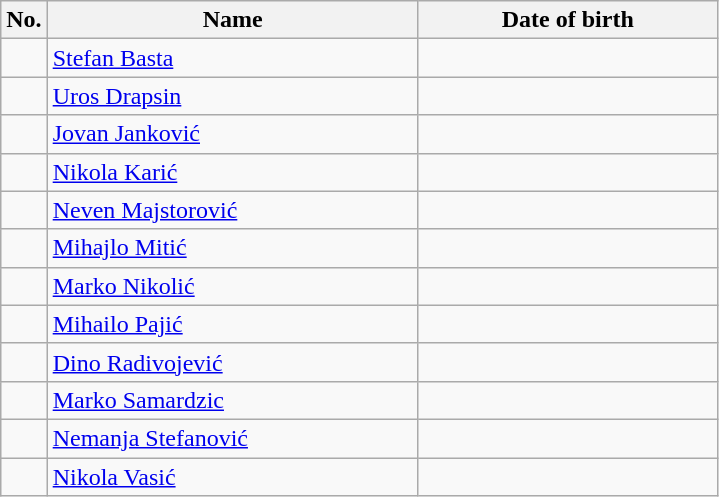<table class="wikitable sortable" style="font-size:100%; text-align:center;">
<tr>
<th>No.</th>
<th style=width:15em>Name</th>
<th style=width:12em>Date of birth</th>
</tr>
<tr>
<td></td>
<td align=left><a href='#'>Stefan Basta</a></td>
<td align=right></td>
</tr>
<tr>
<td></td>
<td align=left><a href='#'>Uros Drapsin</a></td>
<td align=right></td>
</tr>
<tr>
<td></td>
<td align=left><a href='#'>Jovan Janković</a></td>
<td align=right></td>
</tr>
<tr>
<td></td>
<td align=left><a href='#'>Nikola Karić</a></td>
<td align=right></td>
</tr>
<tr>
<td></td>
<td align=left><a href='#'>Neven Majstorović</a></td>
<td align=right></td>
</tr>
<tr>
<td></td>
<td align=left><a href='#'>Mihajlo Mitić</a></td>
<td align=right></td>
</tr>
<tr>
<td></td>
<td align=left><a href='#'>Marko Nikolić</a></td>
<td align=right></td>
</tr>
<tr>
<td></td>
<td align=left><a href='#'>Mihailo Pajić</a></td>
<td align=right></td>
</tr>
<tr>
<td></td>
<td align=left><a href='#'>Dino Radivojević</a></td>
<td align=right></td>
</tr>
<tr>
<td></td>
<td align=left><a href='#'>Marko Samardzic</a></td>
<td align=right></td>
</tr>
<tr>
<td></td>
<td align=left><a href='#'>Nemanja Stefanović</a></td>
<td align=right></td>
</tr>
<tr>
<td></td>
<td align=left><a href='#'>Nikola Vasić</a></td>
<td align=right></td>
</tr>
</table>
